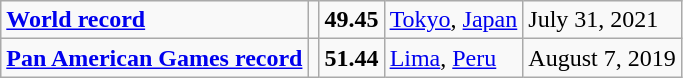<table class="wikitable">
<tr>
<td><strong><a href='#'>World record</a></strong></td>
<td></td>
<td><strong>49.45</strong></td>
<td><a href='#'>Tokyo</a>, <a href='#'>Japan</a></td>
<td>July 31, 2021</td>
</tr>
<tr>
<td><strong><a href='#'>Pan American Games record</a></strong></td>
<td></td>
<td><strong>51.44</strong></td>
<td><a href='#'>Lima</a>, <a href='#'>Peru</a></td>
<td>August 7, 2019</td>
</tr>
</table>
